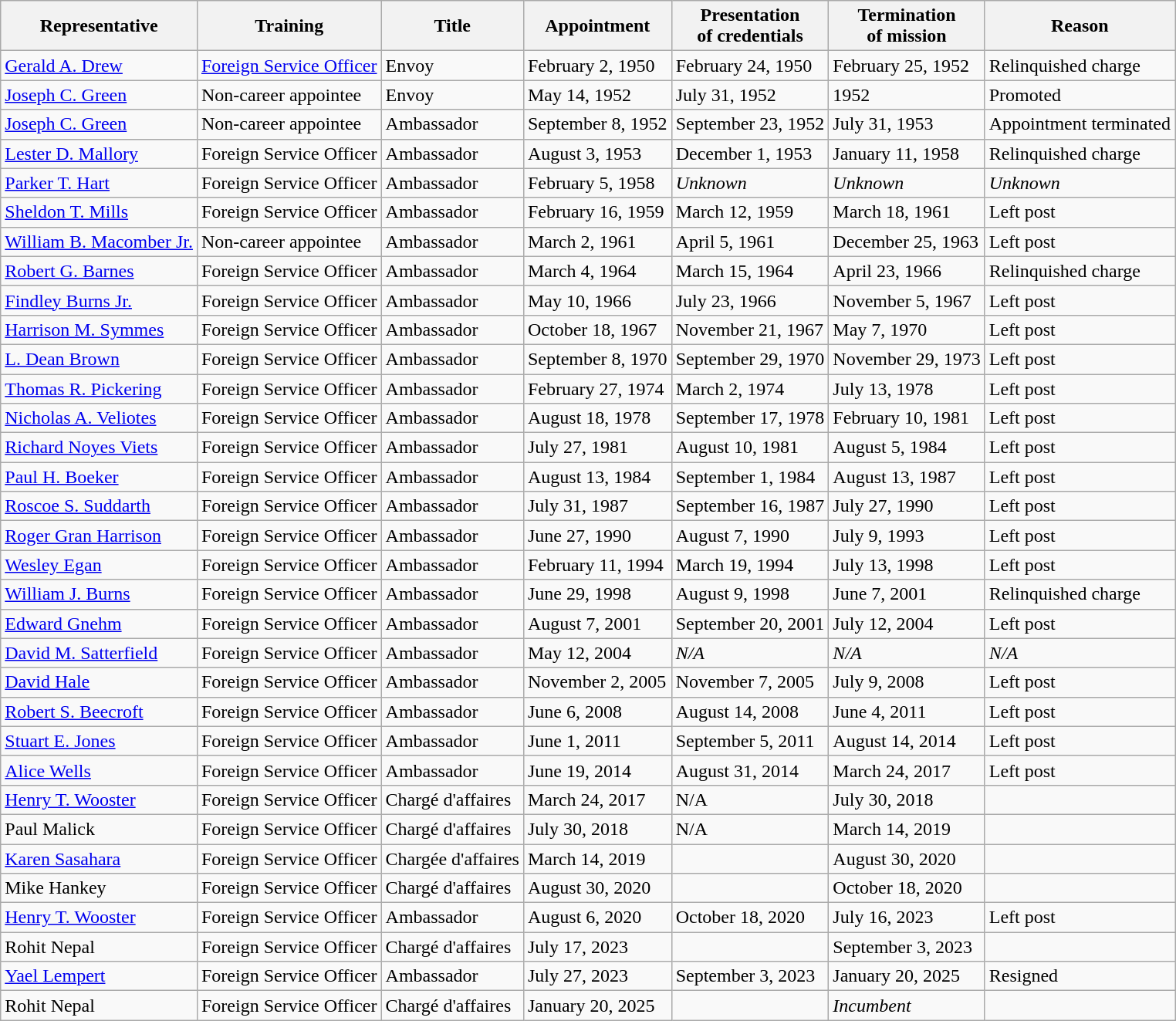<table class=wikitable>
<tr>
<th>Representative</th>
<th>Training</th>
<th>Title</th>
<th>Appointment</th>
<th>Presentation<br>of credentials</th>
<th>Termination<br>of mission</th>
<th>Reason</th>
</tr>
<tr>
<td><a href='#'>Gerald A. Drew</a></td>
<td><a href='#'>Foreign Service Officer</a></td>
<td>Envoy</td>
<td>February 2, 1950</td>
<td>February 24, 1950</td>
<td>February 25, 1952</td>
<td>Relinquished charge</td>
</tr>
<tr>
<td><a href='#'>Joseph C. Green</a></td>
<td>Non-career appointee</td>
<td>Envoy</td>
<td>May 14, 1952</td>
<td>July 31, 1952</td>
<td>1952</td>
<td>Promoted</td>
</tr>
<tr>
<td><a href='#'>Joseph C. Green</a></td>
<td>Non-career appointee</td>
<td>Ambassador</td>
<td>September 8, 1952</td>
<td>September 23, 1952</td>
<td>July 31, 1953</td>
<td>Appointment terminated</td>
</tr>
<tr>
<td><a href='#'>Lester D. Mallory</a></td>
<td>Foreign Service Officer</td>
<td>Ambassador</td>
<td>August 3, 1953</td>
<td>December 1, 1953</td>
<td>January 11, 1958</td>
<td>Relinquished charge</td>
</tr>
<tr>
<td><a href='#'>Parker T. Hart</a></td>
<td>Foreign Service Officer</td>
<td>Ambassador</td>
<td>February 5, 1958</td>
<td><em>Unknown</em></td>
<td><em>Unknown</em></td>
<td><em>Unknown</em></td>
</tr>
<tr>
<td><a href='#'>Sheldon T. Mills</a></td>
<td>Foreign Service Officer</td>
<td>Ambassador</td>
<td>February 16, 1959</td>
<td>March 12, 1959</td>
<td>March 18, 1961</td>
<td>Left post</td>
</tr>
<tr>
<td><a href='#'>William B. Macomber Jr.</a></td>
<td>Non-career appointee</td>
<td>Ambassador</td>
<td>March 2, 1961</td>
<td>April 5, 1961</td>
<td>December 25, 1963</td>
<td>Left post</td>
</tr>
<tr>
<td><a href='#'>Robert G. Barnes</a></td>
<td>Foreign Service Officer</td>
<td>Ambassador</td>
<td>March 4, 1964</td>
<td>March 15, 1964</td>
<td>April 23, 1966</td>
<td>Relinquished charge</td>
</tr>
<tr>
<td><a href='#'>Findley Burns Jr.</a></td>
<td>Foreign Service Officer</td>
<td>Ambassador</td>
<td>May 10, 1966</td>
<td>July 23, 1966</td>
<td>November 5, 1967</td>
<td>Left post</td>
</tr>
<tr>
<td><a href='#'>Harrison M. Symmes</a></td>
<td>Foreign Service Officer</td>
<td>Ambassador</td>
<td>October 18, 1967</td>
<td>November 21, 1967</td>
<td>May 7, 1970</td>
<td>Left post</td>
</tr>
<tr>
<td><a href='#'>L. Dean Brown</a></td>
<td>Foreign Service Officer</td>
<td>Ambassador</td>
<td>September 8, 1970</td>
<td>September 29, 1970</td>
<td>November 29, 1973</td>
<td>Left post</td>
</tr>
<tr>
<td><a href='#'>Thomas R. Pickering</a></td>
<td>Foreign Service Officer</td>
<td>Ambassador</td>
<td>February 27, 1974</td>
<td>March 2, 1974</td>
<td>July 13, 1978</td>
<td>Left post</td>
</tr>
<tr>
<td><a href='#'>Nicholas A. Veliotes</a></td>
<td>Foreign Service Officer</td>
<td>Ambassador</td>
<td>August 18, 1978</td>
<td>September 17, 1978</td>
<td>February 10, 1981</td>
<td>Left post</td>
</tr>
<tr>
<td><a href='#'>Richard Noyes Viets</a></td>
<td>Foreign Service Officer</td>
<td>Ambassador</td>
<td>July 27, 1981</td>
<td>August 10, 1981</td>
<td>August 5, 1984</td>
<td>Left post</td>
</tr>
<tr>
<td><a href='#'>Paul H. Boeker</a></td>
<td>Foreign Service Officer</td>
<td>Ambassador</td>
<td>August 13, 1984</td>
<td>September 1, 1984</td>
<td>August 13, 1987</td>
<td>Left post</td>
</tr>
<tr>
<td><a href='#'>Roscoe S. Suddarth</a></td>
<td>Foreign Service Officer</td>
<td>Ambassador</td>
<td>July 31, 1987</td>
<td>September 16, 1987</td>
<td>July 27, 1990</td>
<td>Left post</td>
</tr>
<tr>
<td><a href='#'>Roger Gran Harrison</a></td>
<td>Foreign Service Officer</td>
<td>Ambassador</td>
<td>June 27, 1990</td>
<td>August 7, 1990</td>
<td>July 9, 1993</td>
<td>Left post</td>
</tr>
<tr>
<td><a href='#'>Wesley Egan</a></td>
<td>Foreign Service Officer</td>
<td>Ambassador</td>
<td>February 11, 1994</td>
<td>March 19, 1994</td>
<td>July 13, 1998</td>
<td>Left post</td>
</tr>
<tr>
<td><a href='#'>William J. Burns</a></td>
<td>Foreign Service Officer</td>
<td>Ambassador</td>
<td>June 29, 1998</td>
<td>August 9, 1998</td>
<td>June 7, 2001</td>
<td>Relinquished charge</td>
</tr>
<tr>
<td><a href='#'>Edward Gnehm</a></td>
<td>Foreign Service Officer</td>
<td>Ambassador</td>
<td>August 7, 2001</td>
<td>September 20, 2001</td>
<td>July 12, 2004</td>
<td>Left post</td>
</tr>
<tr>
<td><a href='#'>David M. Satterfield</a></td>
<td>Foreign Service Officer</td>
<td>Ambassador</td>
<td>May 12, 2004</td>
<td><em>N/A</em></td>
<td><em>N/A</em></td>
<td><em>N/A</em></td>
</tr>
<tr>
<td><a href='#'>David Hale</a></td>
<td>Foreign Service Officer</td>
<td>Ambassador</td>
<td>November 2, 2005</td>
<td>November 7, 2005</td>
<td>July 9, 2008</td>
<td>Left post</td>
</tr>
<tr>
<td><a href='#'>Robert S. Beecroft</a></td>
<td>Foreign Service Officer</td>
<td>Ambassador</td>
<td>June 6, 2008</td>
<td>August 14, 2008</td>
<td>June 4, 2011</td>
<td>Left post</td>
</tr>
<tr>
<td><a href='#'>Stuart E. Jones</a></td>
<td>Foreign Service Officer</td>
<td>Ambassador</td>
<td>June 1, 2011</td>
<td>September 5, 2011</td>
<td>August 14, 2014</td>
<td>Left post</td>
</tr>
<tr>
<td><a href='#'>Alice Wells</a></td>
<td>Foreign Service Officer</td>
<td>Ambassador</td>
<td>June 19, 2014</td>
<td>August 31, 2014</td>
<td>March 24, 2017</td>
<td>Left post</td>
</tr>
<tr>
<td><a href='#'>Henry T. Wooster</a></td>
<td>Foreign Service Officer</td>
<td>Chargé d'affaires</td>
<td>March 24, 2017</td>
<td>N/A</td>
<td>July 30, 2018</td>
<td></td>
</tr>
<tr>
<td>Paul Malick</td>
<td>Foreign Service Officer</td>
<td>Chargé d'affaires</td>
<td>July 30, 2018</td>
<td>N/A</td>
<td>March 14, 2019</td>
<td></td>
</tr>
<tr>
<td><a href='#'>Karen Sasahara</a></td>
<td>Foreign Service Officer</td>
<td>Chargée d'affaires</td>
<td>March 14, 2019</td>
<td></td>
<td>August 30, 2020</td>
<td></td>
</tr>
<tr>
<td>Mike Hankey</td>
<td>Foreign Service Officer</td>
<td>Chargé d'affaires</td>
<td>August 30, 2020</td>
<td></td>
<td>October 18, 2020</td>
<td></td>
</tr>
<tr>
<td><a href='#'>Henry T. Wooster</a></td>
<td>Foreign Service Officer</td>
<td>Ambassador</td>
<td>August 6, 2020</td>
<td>October 18, 2020</td>
<td>July 16, 2023</td>
<td>Left post</td>
</tr>
<tr>
<td>Rohit Nepal</td>
<td>Foreign Service Officer</td>
<td>Chargé d'affaires</td>
<td>July 17, 2023</td>
<td></td>
<td>September 3, 2023</td>
<td></td>
</tr>
<tr>
<td><a href='#'>Yael Lempert</a></td>
<td>Foreign Service Officer</td>
<td>Ambassador</td>
<td>July 27, 2023</td>
<td>September 3, 2023</td>
<td>January 20, 2025</td>
<td>Resigned</td>
</tr>
<tr>
<td>Rohit Nepal</td>
<td>Foreign Service Officer</td>
<td>Chargé d'affaires</td>
<td>January 20, 2025</td>
<td></td>
<td><em>Incumbent</em></td>
<td></td>
</tr>
</table>
